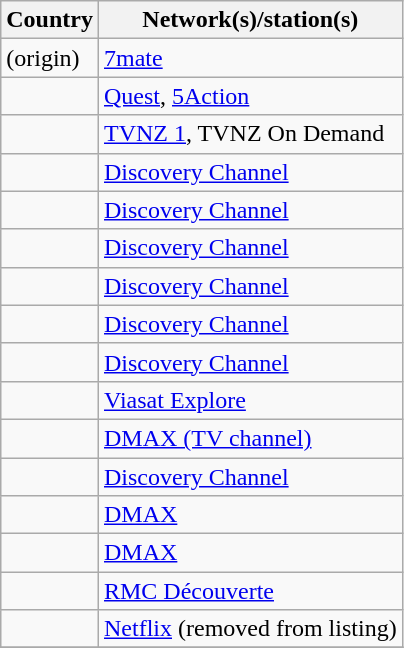<table class="sortable wikitable">
<tr>
<th>Country</th>
<th>Network(s)/station(s)</th>
</tr>
<tr>
<td> (origin)</td>
<td><a href='#'>7mate</a></td>
</tr>
<tr>
<td></td>
<td><a href='#'>Quest</a>, <a href='#'>5Action</a></td>
</tr>
<tr>
<td></td>
<td><a href='#'>TVNZ 1</a>, TVNZ On Demand</td>
</tr>
<tr>
<td></td>
<td><a href='#'>Discovery Channel</a></td>
</tr>
<tr>
<td></td>
<td><a href='#'>Discovery Channel</a></td>
</tr>
<tr>
<td></td>
<td><a href='#'>Discovery Channel</a></td>
</tr>
<tr>
<td></td>
<td><a href='#'>Discovery Channel</a></td>
</tr>
<tr>
<td></td>
<td><a href='#'>Discovery Channel</a></td>
</tr>
<tr>
<td></td>
<td><a href='#'>Discovery Channel</a></td>
</tr>
<tr>
<td></td>
<td><a href='#'>Viasat Explore</a></td>
</tr>
<tr>
<td></td>
<td><a href='#'>DMAX (TV channel)</a></td>
</tr>
<tr>
<td></td>
<td><a href='#'>Discovery Channel</a></td>
</tr>
<tr>
<td></td>
<td><a href='#'>DMAX</a></td>
</tr>
<tr>
<td></td>
<td><a href='#'>DMAX</a></td>
</tr>
<tr>
<td></td>
<td><a href='#'>RMC Découverte</a></td>
</tr>
<tr>
<td></td>
<td><a href='#'>Netflix</a> (removed from listing)</td>
</tr>
<tr>
</tr>
</table>
